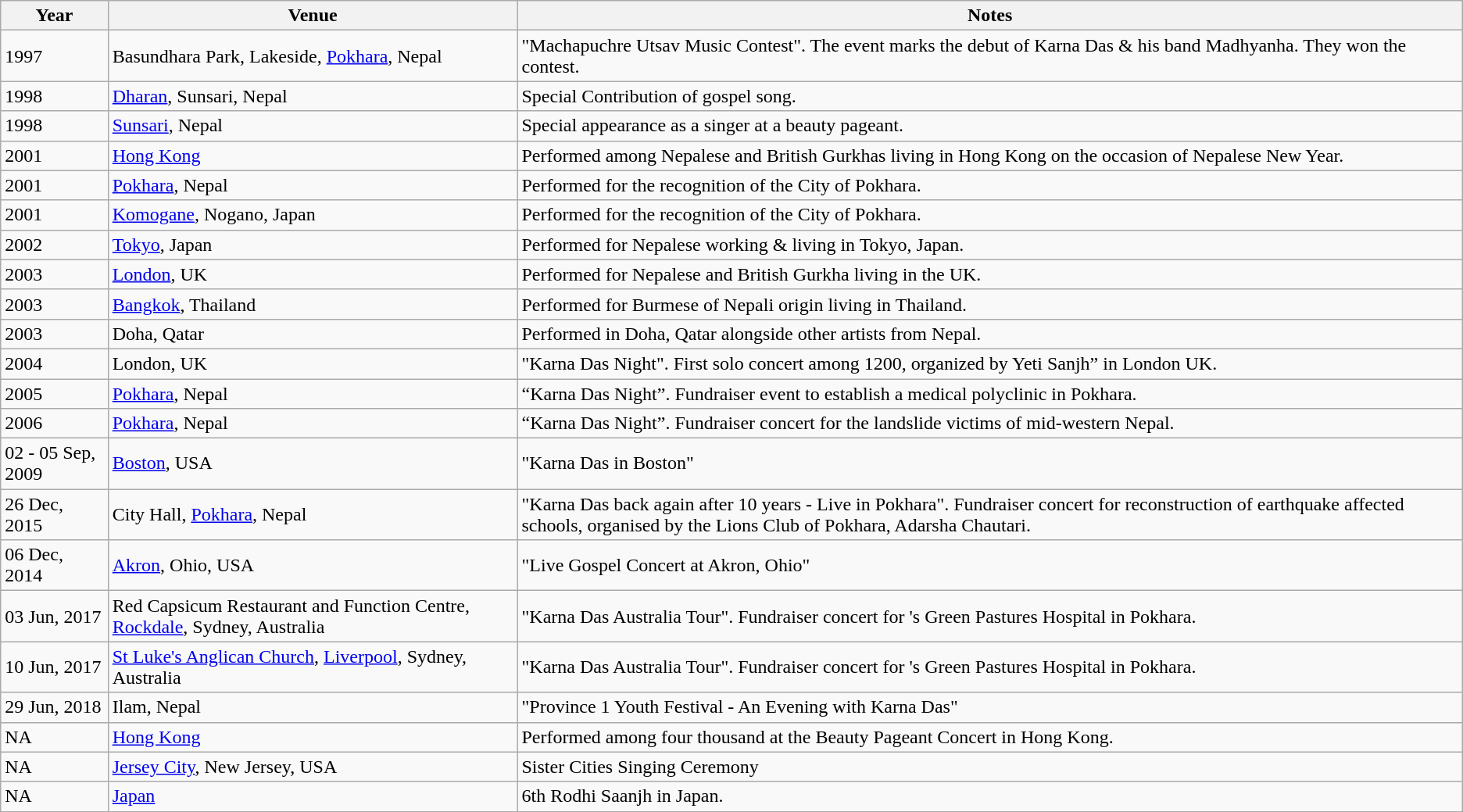<table class="wikitable sortable">
<tr>
<th>Year</th>
<th>Venue</th>
<th>Notes</th>
</tr>
<tr>
<td>1997</td>
<td>Basundhara Park, Lakeside, <a href='#'>Pokhara</a>, Nepal</td>
<td>"Machapuchre Utsav Music Contest". The event marks the debut of Karna Das & his band Madhyanha. They won the contest.</td>
</tr>
<tr>
<td>1998</td>
<td><a href='#'>Dharan</a>, Sunsari, Nepal</td>
<td>Special Contribution of gospel song.</td>
</tr>
<tr>
<td>1998</td>
<td><a href='#'>Sunsari</a>, Nepal</td>
<td>Special appearance as a singer at a beauty pageant.</td>
</tr>
<tr>
<td>2001</td>
<td><a href='#'>Hong Kong</a></td>
<td>Performed among Nepalese and British Gurkhas living in Hong Kong on the occasion of Nepalese New Year.</td>
</tr>
<tr>
<td>2001</td>
<td><a href='#'>Pokhara</a>, Nepal</td>
<td>Performed for the recognition of the City of Pokhara.</td>
</tr>
<tr>
<td>2001</td>
<td><a href='#'>Komogane</a>, Nogano, Japan</td>
<td>Performed for the recognition of the City of Pokhara.</td>
</tr>
<tr>
<td>2002</td>
<td><a href='#'>Tokyo</a>, Japan</td>
<td>Performed for Nepalese working & living in Tokyo, Japan.</td>
</tr>
<tr>
<td>2003</td>
<td><a href='#'>London</a>, UK</td>
<td>Performed for Nepalese and British Gurkha living in the UK.</td>
</tr>
<tr>
<td>2003</td>
<td><a href='#'>Bangkok</a>, Thailand</td>
<td>Performed for Burmese of Nepali origin living in Thailand.</td>
</tr>
<tr>
<td>2003</td>
<td>Doha, Qatar</td>
<td>Performed in Doha, Qatar alongside other artists from Nepal.</td>
</tr>
<tr>
<td>2004</td>
<td>London, UK</td>
<td>"Karna Das Night". First solo concert among 1200, organized by Yeti Sanjh” in London UK.</td>
</tr>
<tr>
<td>2005</td>
<td><a href='#'>Pokhara</a>, Nepal</td>
<td>“Karna Das Night”. Fundraiser event to establish a medical polyclinic in Pokhara.</td>
</tr>
<tr>
<td>2006</td>
<td><a href='#'>Pokhara</a>, Nepal</td>
<td>“Karna Das Night”. Fundraiser concert for the landslide victims of mid-western Nepal.</td>
</tr>
<tr>
<td>02 - 05 Sep, 2009</td>
<td><a href='#'>Boston</a>, USA</td>
<td>"Karna Das in Boston" </td>
</tr>
<tr>
<td>26 Dec, 2015</td>
<td>City Hall, <a href='#'>Pokhara</a>, Nepal</td>
<td>"Karna Das back again after 10 years - Live in Pokhara". Fundraiser concert for reconstruction of earthquake affected schools, organised by the Lions Club of Pokhara, Adarsha Chautari.</td>
</tr>
<tr>
<td>06 Dec, 2014</td>
<td><a href='#'>Akron</a>, Ohio, USA</td>
<td>"Live Gospel Concert at Akron, Ohio" </td>
</tr>
<tr>
<td>03 Jun, 2017</td>
<td>Red Capsicum Restaurant and Function Centre, <a href='#'>Rockdale</a>, Sydney, Australia</td>
<td>"Karna Das Australia Tour". Fundraiser concert for 's Green Pastures Hospital in Pokhara.</td>
</tr>
<tr>
<td>10 Jun, 2017</td>
<td><a href='#'>St Luke's Anglican Church</a>, <a href='#'>Liverpool</a>, Sydney, Australia</td>
<td>"Karna Das Australia Tour". Fundraiser concert for 's Green Pastures Hospital in Pokhara.</td>
</tr>
<tr>
<td>29 Jun, 2018</td>
<td>Ilam, Nepal</td>
<td>"Province 1 Youth Festival - An Evening with Karna Das" </td>
</tr>
<tr>
<td>NA</td>
<td><a href='#'>Hong Kong</a></td>
<td>Performed among four thousand at the Beauty Pageant Concert in Hong Kong.</td>
</tr>
<tr>
<td>NA</td>
<td><a href='#'>Jersey City</a>, New Jersey, USA</td>
<td>Sister Cities Singing Ceremony</td>
</tr>
<tr>
<td>NA</td>
<td><a href='#'>Japan</a></td>
<td>6th Rodhi Saanjh in Japan.</td>
</tr>
</table>
